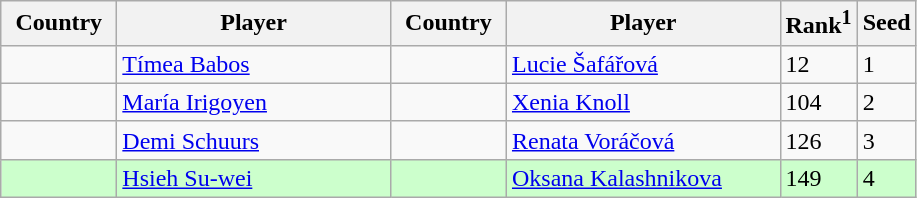<table class="sortable wikitable">
<tr>
<th width="70">Country</th>
<th width="175">Player</th>
<th width="70">Country</th>
<th width="175">Player</th>
<th>Rank<sup>1</sup></th>
<th>Seed</th>
</tr>
<tr>
<td></td>
<td><a href='#'>Tímea Babos</a></td>
<td></td>
<td><a href='#'>Lucie Šafářová</a></td>
<td>12</td>
<td>1</td>
</tr>
<tr>
<td></td>
<td><a href='#'>María Irigoyen</a></td>
<td></td>
<td><a href='#'>Xenia Knoll</a></td>
<td>104</td>
<td>2</td>
</tr>
<tr>
<td></td>
<td><a href='#'>Demi Schuurs</a></td>
<td></td>
<td><a href='#'>Renata Voráčová</a></td>
<td>126</td>
<td>3</td>
</tr>
<tr style="background:#cfc;">
<td></td>
<td><a href='#'>Hsieh Su-wei</a></td>
<td></td>
<td><a href='#'>Oksana Kalashnikova</a></td>
<td>149</td>
<td>4</td>
</tr>
</table>
